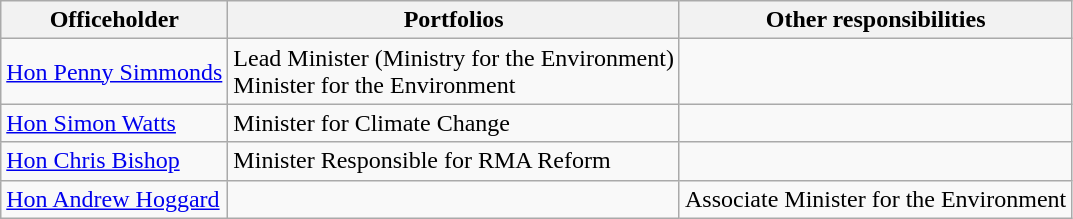<table class="wikitable">
<tr>
<th>Officeholder</th>
<th>Portfolios</th>
<th>Other responsibilities</th>
</tr>
<tr>
<td><a href='#'>Hon Penny Simmonds</a></td>
<td>Lead Minister (Ministry for the Environment)<br>Minister for the Environment</td>
<td></td>
</tr>
<tr>
<td><a href='#'>Hon Simon Watts</a></td>
<td>Minister for Climate Change</td>
<td></td>
</tr>
<tr>
<td><a href='#'>Hon Chris Bishop</a></td>
<td>Minister Responsible for RMA Reform</td>
<td></td>
</tr>
<tr>
<td><a href='#'>Hon Andrew Hoggard</a></td>
<td></td>
<td>Associate Minister for the Environment</td>
</tr>
</table>
